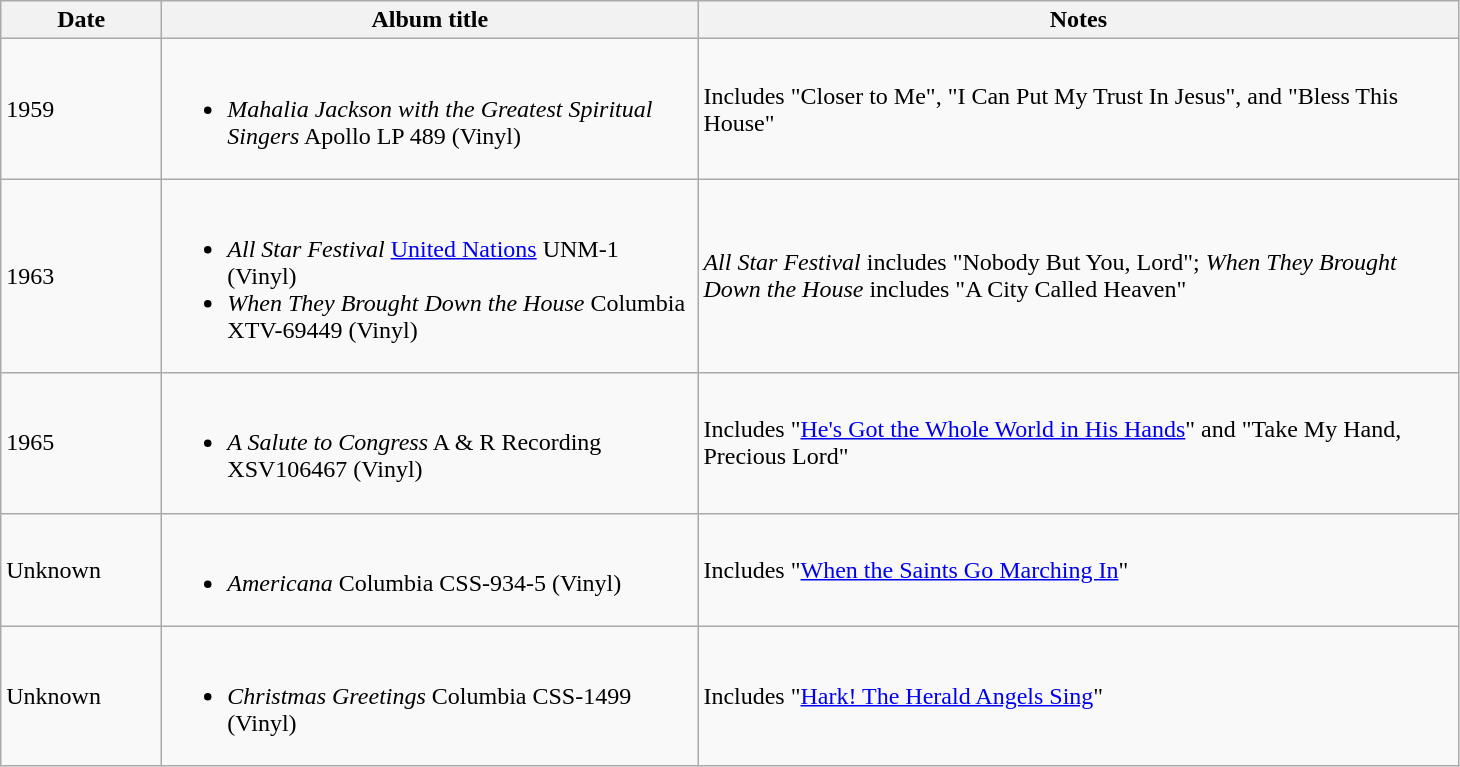<table class="wikitable">
<tr>
<th scope="col" style="width: 100px;">Date</th>
<th scope="col" style="width: 350px;">Album title</th>
<th scope="col" style="width: 500px;">Notes</th>
</tr>
<tr>
<td>1959</td>
<td><br><ul><li><em>Mahalia Jackson with the Greatest Spiritual Singers</em> Apollo LP 489 (Vinyl)</li></ul></td>
<td>Includes "Closer to Me", "I Can Put My Trust In Jesus", and "Bless This House"</td>
</tr>
<tr>
<td>1963</td>
<td><br><ul><li><em>All Star Festival</em> <a href='#'>United Nations</a> UNM-1 (Vinyl)</li><li><em>When They Brought Down the House</em> Columbia XTV-69449 (Vinyl)</li></ul></td>
<td><em>All Star Festival</em> includes "Nobody But You, Lord"; <em>When They Brought Down the House</em> includes "A City Called Heaven"</td>
</tr>
<tr>
<td>1965</td>
<td><br><ul><li><em>A Salute to Congress</em> A & R Recording XSV106467 (Vinyl)</li></ul></td>
<td>Includes "<a href='#'>He's Got the Whole World in His Hands</a>" and "Take My Hand, Precious Lord"</td>
</tr>
<tr>
<td>Unknown</td>
<td><br><ul><li><em>Americana</em> Columbia CSS-934-5 (Vinyl)</li></ul></td>
<td>Includes "<a href='#'>When the Saints Go Marching In</a>"</td>
</tr>
<tr>
<td>Unknown</td>
<td><br><ul><li><em>Christmas Greetings</em> Columbia CSS-1499 (Vinyl)</li></ul></td>
<td>Includes "<a href='#'>Hark! The Herald Angels Sing</a>"</td>
</tr>
</table>
